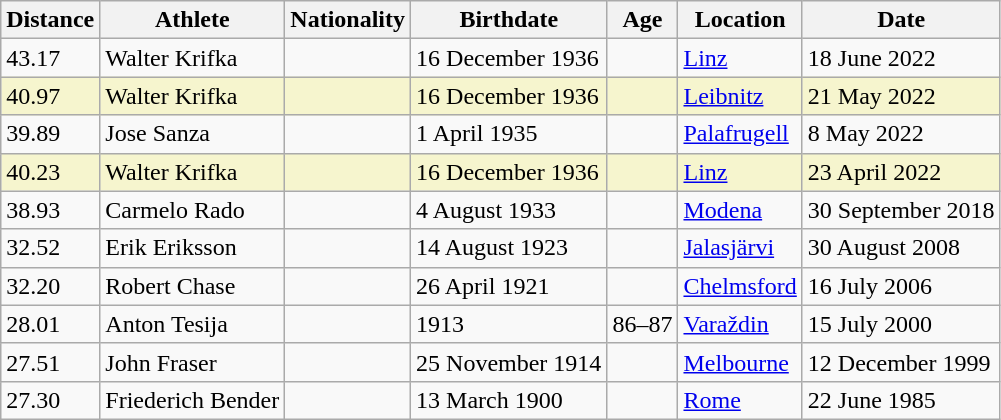<table class="wikitable">
<tr>
<th>Distance</th>
<th>Athlete</th>
<th>Nationality</th>
<th>Birthdate</th>
<th>Age</th>
<th>Location</th>
<th>Date</th>
</tr>
<tr>
<td>43.17</td>
<td>Walter Krifka</td>
<td></td>
<td>16 December 1936</td>
<td></td>
<td><a href='#'>Linz</a></td>
<td>18 June 2022</td>
</tr>
<tr bgcolor=#f6F5CE>
<td>40.97</td>
<td>Walter Krifka</td>
<td></td>
<td>16 December 1936</td>
<td></td>
<td><a href='#'>Leibnitz</a></td>
<td>21 May 2022</td>
</tr>
<tr>
<td>39.89</td>
<td>Jose Sanza</td>
<td></td>
<td>1 April 1935</td>
<td></td>
<td><a href='#'>Palafrugell</a></td>
<td>8 May 2022</td>
</tr>
<tr bgcolor=#f6F5CE>
<td>40.23</td>
<td>Walter Krifka</td>
<td></td>
<td>16 December 1936</td>
<td></td>
<td><a href='#'>Linz</a></td>
<td>23 April 2022</td>
</tr>
<tr>
<td>38.93</td>
<td>Carmelo Rado</td>
<td></td>
<td>4 August 1933</td>
<td></td>
<td><a href='#'>Modena</a></td>
<td>30 September 2018</td>
</tr>
<tr>
<td>32.52</td>
<td>Erik Eriksson</td>
<td></td>
<td>14 August 1923</td>
<td></td>
<td><a href='#'>Jalasjärvi</a></td>
<td>30 August 2008</td>
</tr>
<tr>
<td>32.20</td>
<td>Robert Chase</td>
<td></td>
<td>26 April 1921</td>
<td></td>
<td><a href='#'>Chelmsford</a></td>
<td>16 July 2006</td>
</tr>
<tr>
<td>28.01</td>
<td>Anton Tesija</td>
<td></td>
<td>1913</td>
<td>86–87</td>
<td><a href='#'>Varaždin</a></td>
<td>15 July 2000</td>
</tr>
<tr>
<td>27.51</td>
<td>John Fraser</td>
<td></td>
<td>25 November 1914</td>
<td></td>
<td><a href='#'>Melbourne</a></td>
<td>12 December 1999</td>
</tr>
<tr>
<td>27.30</td>
<td>Friederich Bender</td>
<td></td>
<td>13 March 1900</td>
<td></td>
<td><a href='#'>Rome</a></td>
<td>22 June 1985</td>
</tr>
</table>
